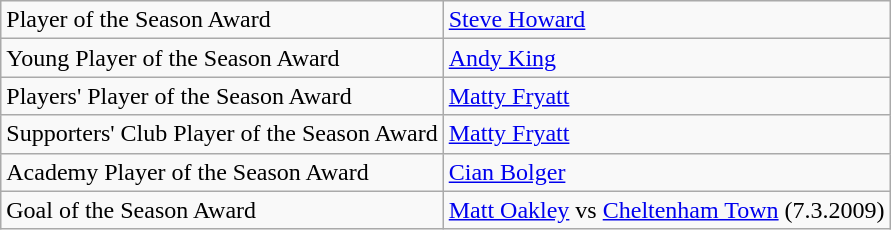<table class="wikitable">
<tr>
<td>Player of the Season Award</td>
<td> <a href='#'>Steve Howard</a></td>
</tr>
<tr>
<td>Young Player of the Season Award</td>
<td> <a href='#'>Andy King</a></td>
</tr>
<tr>
<td>Players' Player of the Season Award</td>
<td> <a href='#'>Matty Fryatt</a></td>
</tr>
<tr>
<td>Supporters' Club Player of the Season Award</td>
<td> <a href='#'>Matty Fryatt</a></td>
</tr>
<tr>
<td>Academy Player of the Season Award</td>
<td> <a href='#'>Cian Bolger</a></td>
</tr>
<tr>
<td>Goal of the Season Award</td>
<td> <a href='#'>Matt Oakley</a> vs <a href='#'>Cheltenham Town</a> (7.3.2009)</td>
</tr>
</table>
